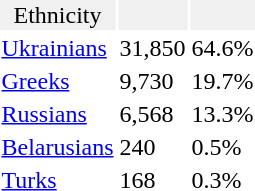<table class="standard">
<tr>
<td align="center" style="background:#f0f0f0;">Ethnicity</td>
<td align="center" style="background:#f0f0f0;"></td>
<td align="center" style="background:#f0f0f0;"></td>
</tr>
<tr>
<td><a href='#'>Ukrainians</a></td>
<td>31,850</td>
<td>64.6%</td>
</tr>
<tr>
<td><a href='#'>Greeks</a></td>
<td>9,730</td>
<td>19.7%</td>
</tr>
<tr>
<td><a href='#'>Russians</a></td>
<td>6,568</td>
<td>13.3%</td>
</tr>
<tr>
<td><a href='#'>Belarusians</a></td>
<td>240</td>
<td>0.5%</td>
</tr>
<tr>
<td><a href='#'>Turks</a></td>
<td>168</td>
<td>0.3%</td>
</tr>
</table>
